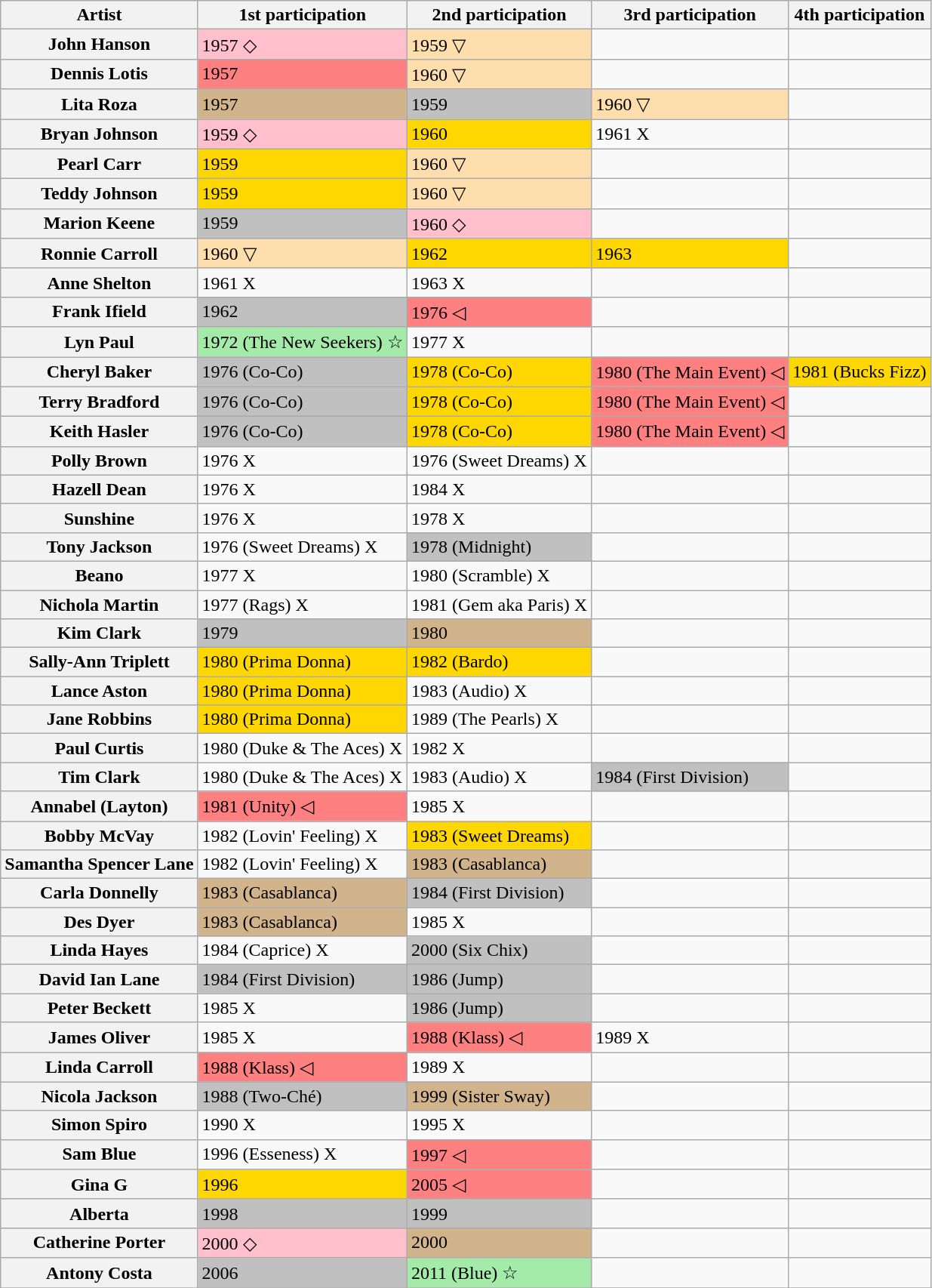<table class=" wikitable plainrowheaders">
<tr>
<th>Artist</th>
<th>1st participation</th>
<th>2nd participation</th>
<th>3rd participation</th>
<th>4th participation</th>
</tr>
<tr>
<th scope="row">John Hanson</th>
<td style="background:pink;">1957 ◇</td>
<td style="background:navajowhite;">1959 ▽</td>
<td></td>
<td></td>
</tr>
<tr>
<th scope="row">Dennis Lotis</th>
<td style="background:#fe8080;">1957</td>
<td style="background:navajowhite;">1960 ▽</td>
<td></td>
<td></td>
</tr>
<tr>
<th scope="row">Lita Roza</th>
<td style="background:tan;">1957</td>
<td style="background:silver;">1959</td>
<td style="background:navajowhite;">1960 ▽</td>
<td></td>
</tr>
<tr>
<th scope="row">Bryan Johnson</th>
<td style="background:pink;">1959 ◇</td>
<td style="background:gold;">1960</td>
<td>1961 X</td>
<td></td>
</tr>
<tr>
<th scope="row">Pearl Carr</th>
<td style="background:gold;">1959</td>
<td style="background:navajowhite;">1960 ▽</td>
<td></td>
<td></td>
</tr>
<tr>
<th scope="row">Teddy Johnson</th>
<td style="background:gold;">1959</td>
<td style="background:navajowhite;">1960 ▽</td>
<td></td>
<td></td>
</tr>
<tr>
<th scope="row">Marion Keene</th>
<td style="background:silver;">1959</td>
<td style="background:pink;">1960 ◇</td>
<td></td>
<td></td>
</tr>
<tr>
<th scope="row">Ronnie Carroll</th>
<td style="background:navajowhite;">1960 ▽</td>
<td style="background:gold;">1962</td>
<td style="background:gold;">1963</td>
<td></td>
</tr>
<tr>
<th scope="row">Anne Shelton</th>
<td>1961 X</td>
<td>1963 X</td>
<td></td>
<td></td>
</tr>
<tr>
<th scope="row">Frank Ifield</th>
<td style="background:silver;">1962</td>
<td style="background:#fe8080;">1976 ◁</td>
<td></td>
<td></td>
</tr>
<tr>
<th scope="row">Lyn Paul</th>
<td style="background:#A4EAA9;">1972 (The New Seekers) ☆</td>
<td>1977 X</td>
<td></td>
<td></td>
</tr>
<tr>
<th scope="row">Cheryl Baker</th>
<td style="background:silver;">1976 (Co-Co)</td>
<td style="background:gold;">1978 (Co-Co)</td>
<td style="background:#fe8080;">1980 (The Main Event) ◁</td>
<td style="background:gold;">1981 (Bucks Fizz)</td>
</tr>
<tr>
<th scope="row">Terry Bradford</th>
<td style="background:silver;">1976 (Co-Co)</td>
<td style="background:gold;">1978 (Co-Co)</td>
<td style="background:#fe8080;">1980 (The Main Event) ◁</td>
<td></td>
</tr>
<tr>
<th scope="row">Keith Hasler</th>
<td style="background:silver;">1976 (Co-Co)</td>
<td style="background:gold;">1978 (Co-Co)</td>
<td style="background:#fe8080;">1980 (The Main Event) ◁</td>
<td></td>
</tr>
<tr>
<th scope="row">Polly Brown</th>
<td>1976 X</td>
<td>1976 (Sweet Dreams) X</td>
<td></td>
<td></td>
</tr>
<tr>
<th scope="row">Hazell Dean</th>
<td>1976 X</td>
<td>1984 X</td>
<td></td>
<td></td>
</tr>
<tr>
<th scope="row">Sunshine</th>
<td>1976 X</td>
<td>1978 X</td>
<td></td>
<td></td>
</tr>
<tr>
<th scope="row">Tony Jackson</th>
<td>1976 (Sweet Dreams) X</td>
<td style="background:silver;">1978 (Midnight)</td>
<td></td>
<td></td>
</tr>
<tr>
<th scope="row">Beano</th>
<td>1977 X</td>
<td>1980 (Scramble) X</td>
<td></td>
<td></td>
</tr>
<tr>
<th scope="row">Nichola Martin</th>
<td>1977 (Rags) X</td>
<td>1981 (Gem aka Paris) X</td>
<td></td>
<td></td>
</tr>
<tr>
<th scope="row">Kim Clark</th>
<td style="background:silver;">1979</td>
<td style="background:tan;">1980</td>
<td></td>
<td></td>
</tr>
<tr>
<th scope="row">Sally-Ann Triplett</th>
<td style="background:gold;">1980 (Prima Donna)</td>
<td style="background:gold;">1982 (Bardo)</td>
<td></td>
<td></td>
</tr>
<tr>
<th scope="row">Lance Aston</th>
<td style="background:gold;">1980 (Prima Donna)</td>
<td>1983 (Audio) X</td>
<td></td>
<td></td>
</tr>
<tr>
<th scope="row">Jane Robbins</th>
<td style="background:gold;">1980 (Prima Donna)</td>
<td>1989 (The Pearls) X</td>
<td></td>
<td></td>
</tr>
<tr>
<th scope="row">Paul Curtis</th>
<td>1980 (Duke & The Aces) X</td>
<td>1982 X</td>
<td></td>
<td></td>
</tr>
<tr>
<th scope="row">Tim Clark</th>
<td>1980 (Duke & The Aces) X</td>
<td>1983 (Audio) X</td>
<td style="background:silver;">1984 (First Division)</td>
<td></td>
</tr>
<tr>
<th scope="row">Annabel (Layton)</th>
<td style="background:#fe8080;">1981 (Unity) ◁</td>
<td>1985 X</td>
<td></td>
<td></td>
</tr>
<tr>
<th scope="row">Bobby McVay</th>
<td>1982 (Lovin' Feeling) X</td>
<td style="background:gold;">1983 (Sweet Dreams)</td>
<td></td>
<td></td>
</tr>
<tr>
<th scope="row">Samantha Spencer Lane</th>
<td>1982 (Lovin' Feeling) X</td>
<td style="background:tan;">1983 (Casablanca)</td>
<td></td>
<td></td>
</tr>
<tr>
<th scope="row">Carla Donnelly</th>
<td style="background:tan;">1983 (Casablanca)</td>
<td style="background:silver;">1984 (First Division)</td>
<td></td>
<td></td>
</tr>
<tr>
<th scope="row">Des Dyer</th>
<td style="background:tan;">1983 (Casablanca)</td>
<td>1985 X</td>
<td></td>
<td></td>
</tr>
<tr>
<th scope="row">Linda Hayes</th>
<td>1984 (Caprice) X</td>
<td style="background:silver;">2000 (Six Chix)</td>
<td></td>
<td></td>
</tr>
<tr>
<th scope="row">David Ian Lane</th>
<td style="background:silver;">1984 (First Division)</td>
<td style="background:silver;">1986 (Jump)</td>
<td></td>
<td></td>
</tr>
<tr>
<th scope="row">Peter Beckett</th>
<td>1985 X</td>
<td style="background:silver;">1986 (Jump)</td>
<td></td>
<td></td>
</tr>
<tr>
<th scope="row">James Oliver</th>
<td>1985 X</td>
<td style="background:#fe8080;">1988 (Klass) ◁</td>
<td>1989 X</td>
<td></td>
</tr>
<tr>
<th scope="row">Linda Carroll</th>
<td style="background:#fe8080;">1988 (Klass) ◁</td>
<td>1989 X</td>
<td></td>
<td></td>
</tr>
<tr>
<th scope="row">Nicola Jackson</th>
<td style="background:silver;">1988 (Two-Ché)</td>
<td style="background:tan;">1999 (Sister Sway)</td>
<td></td>
<td></td>
</tr>
<tr>
<th scope="row">Simon Spiro</th>
<td>1990 X</td>
<td>1995 X</td>
<td></td>
<td></td>
</tr>
<tr>
<th scope="row">Sam Blue</th>
<td>1996 (Esseness) X</td>
<td style="background:#fe8080;">1997 ◁</td>
<td></td>
<td></td>
</tr>
<tr>
<th scope="row">Gina G</th>
<td style="background:gold;">1996</td>
<td style="background:#fe8080;">2005 ◁</td>
<td></td>
<td></td>
</tr>
<tr>
<th scope="row">Alberta</th>
<td style="background:silver;">1998</td>
<td style="background:silver;">1999</td>
<td></td>
<td></td>
</tr>
<tr>
<th scope="row">Catherine Porter</th>
<td style="background:pink;">2000 ◇</td>
<td style="background:tan;">2000</td>
<td></td>
<td></td>
</tr>
<tr>
<th scope="row">Antony Costa</th>
<td style="background:silver;">2006</td>
<td style="background:#A4EAA9;">2011 (Blue) ☆</td>
<td></td>
<td></td>
</tr>
<tr>
</tr>
</table>
